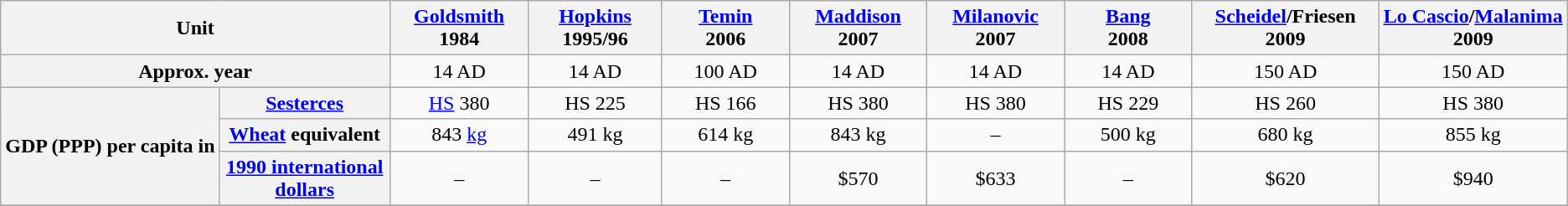<table class="wikitable plainrowheaders" style="text-align:center;">
<tr>
<th scope="col" colspan="2" width="24%">Unit</th>
<th scope="col" width="10%"><a href='#'>Goldsmith</a><br>1984</th>
<th scope="col" width="10%"><a href='#'>Hopkins</a><br>1995/96</th>
<th scope="col" width="10%"><a href='#'>Temin</a><br>2006</th>
<th scope="col" width="10%"><a href='#'>Maddison</a><br>2007</th>
<th scope="col" width="10%"><a href='#'>Milanovic</a><br>2007</th>
<th scope="col" width="10%"><a href='#'>Bang</a><br>2008</th>
<th scope="col" width="13%"><a href='#'>Scheidel</a>/Friesen<br>2009</th>
<th scope="col" width="13%"><a href='#'>Lo Cascio</a>/<a href='#'>Malanima</a><br>2009</th>
</tr>
<tr>
<th scope="row" colspan="2"><strong>Approx. year</strong></th>
<td>14 AD</td>
<td>14 AD</td>
<td>100 AD</td>
<td>14 AD</td>
<td>14 AD</td>
<td>14 AD</td>
<td>150 AD</td>
<td>150 AD</td>
</tr>
<tr>
<th scope="row" rowspan="3"><strong>GDP (PPP) per capita in</strong></th>
<th scope="row"><a href='#'>Sesterces</a></th>
<td><a href='#'>HS</a> 380</td>
<td>HS 225</td>
<td>HS 166</td>
<td>HS 380</td>
<td>HS 380</td>
<td>HS 229</td>
<td>HS 260</td>
<td>HS 380</td>
</tr>
<tr>
<th scope="row"><a href='#'>Wheat</a> equivalent</th>
<td>843 <a href='#'>kg</a></td>
<td>491 kg</td>
<td>614 kg</td>
<td>843 kg</td>
<td>–</td>
<td>500 kg</td>
<td>680 kg</td>
<td>855 kg</td>
</tr>
<tr>
<th scope="row"><a href='#'>1990 international dollars</a></th>
<td>–</td>
<td>–</td>
<td>–</td>
<td>$570</td>
<td>$633</td>
<td>–</td>
<td>$620</td>
<td>$940</td>
</tr>
<tr>
</tr>
</table>
